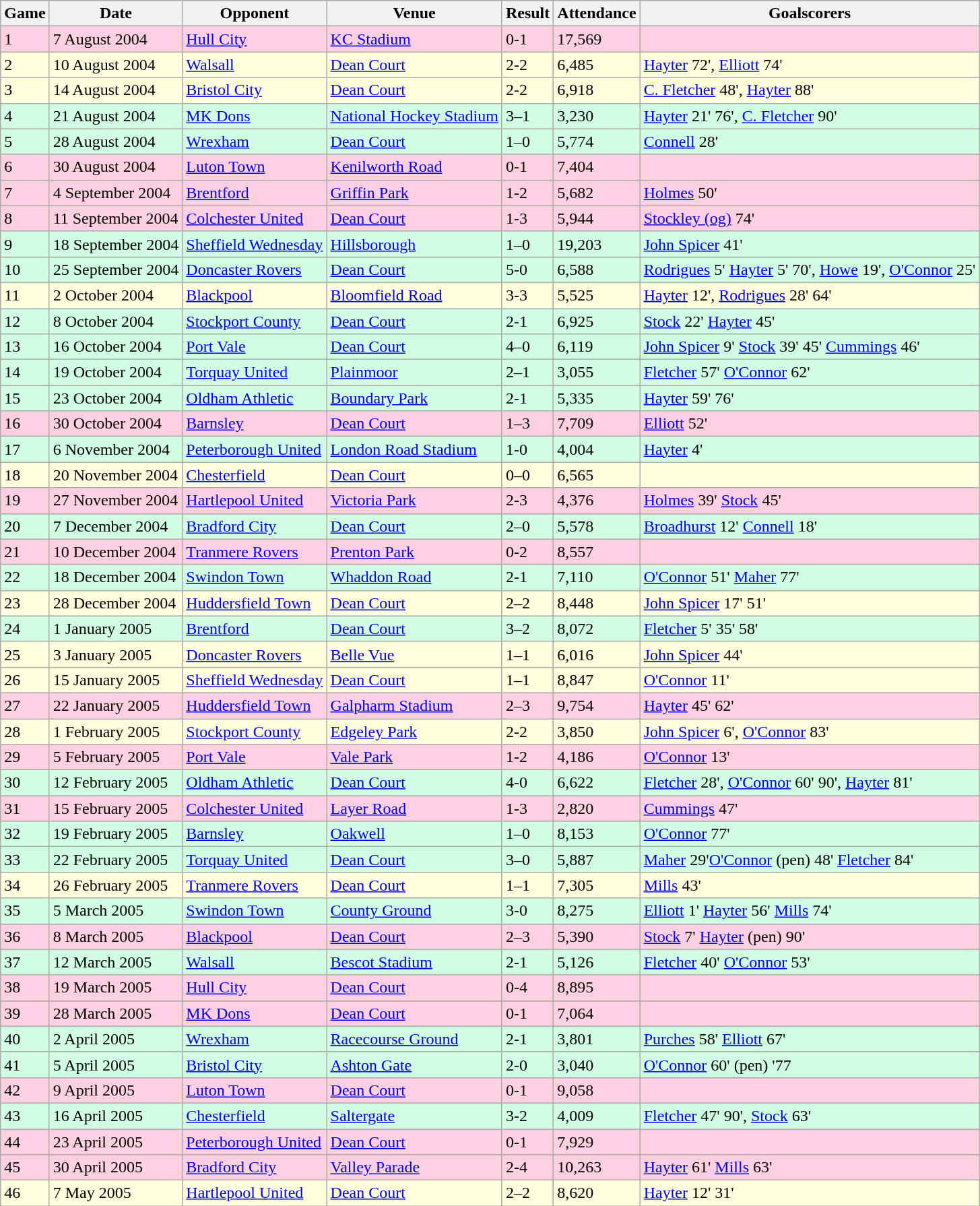<table class="wikitable">
<tr>
<th>Game</th>
<th>Date</th>
<th>Opponent</th>
<th>Venue</th>
<th>Result</th>
<th>Attendance</th>
<th>Goalscorers</th>
</tr>
<tr style="background: #ffd0e3;">
<td>1</td>
<td>7 August 2004</td>
<td><a href='#'>Hull City</a></td>
<td><a href='#'>KC Stadium</a></td>
<td>0-1</td>
<td>17,569</td>
<td></td>
</tr>
<tr style="background: #ffffdd;">
<td>2</td>
<td>10 August 2004</td>
<td><a href='#'>Walsall</a></td>
<td><a href='#'>Dean Court</a></td>
<td>2-2</td>
<td>6,485</td>
<td><a href='#'>Hayter</a> 72', <a href='#'>Elliott</a> 74'</td>
</tr>
<tr style="background: #ffffdd;">
<td>3</td>
<td>14 August 2004</td>
<td><a href='#'>Bristol City</a></td>
<td><a href='#'>Dean Court</a></td>
<td>2-2</td>
<td>6,918</td>
<td><a href='#'>C. Fletcher</a> 48', <a href='#'>Hayter</a> 88'</td>
</tr>
<tr style="background: #d0ffe3;">
<td>4</td>
<td>21 August 2004</td>
<td><a href='#'>MK Dons</a></td>
<td><a href='#'>National Hockey Stadium</a></td>
<td>3–1</td>
<td>3,230</td>
<td><a href='#'>Hayter</a> 21' 76', <a href='#'>C. Fletcher</a> 90'</td>
</tr>
<tr style="background: #d0ffe3;">
<td>5</td>
<td>28 August 2004</td>
<td><a href='#'>Wrexham</a></td>
<td><a href='#'>Dean Court</a></td>
<td>1–0</td>
<td>5,774</td>
<td><a href='#'>Connell</a> 28'</td>
</tr>
<tr style="background: #ffd0e3;">
<td>6</td>
<td>30 August 2004</td>
<td><a href='#'>Luton Town</a></td>
<td><a href='#'>Kenilworth Road</a></td>
<td>0-1</td>
<td>7,404</td>
<td></td>
</tr>
<tr style="background: #ffd0e3;">
<td>7</td>
<td>4 September 2004</td>
<td><a href='#'>Brentford</a></td>
<td><a href='#'>Griffin Park</a></td>
<td>1-2</td>
<td>5,682</td>
<td><a href='#'>Holmes</a> 50'</td>
</tr>
<tr style="background: #ffd0e3;">
<td>8</td>
<td>11 September 2004</td>
<td><a href='#'>Colchester United</a></td>
<td><a href='#'>Dean Court</a></td>
<td>1-3</td>
<td>5,944</td>
<td><a href='#'>Stockley (og)</a> 74'</td>
</tr>
<tr style="background: #d0ffe3;">
<td>9</td>
<td>18 September 2004</td>
<td><a href='#'>Sheffield Wednesday</a></td>
<td><a href='#'>Hillsborough</a></td>
<td>1–0</td>
<td>19,203</td>
<td><a href='#'>John Spicer</a> 41'</td>
</tr>
<tr style="background: #d0ffe3;">
<td>10</td>
<td>25 September 2004</td>
<td><a href='#'>Doncaster Rovers</a></td>
<td><a href='#'>Dean Court</a></td>
<td>5-0</td>
<td>6,588</td>
<td><a href='#'>Rodrigues</a> 5' <a href='#'>Hayter</a> 5' 70', <a href='#'>Howe</a> 19', <a href='#'>O'Connor</a> 25'</td>
</tr>
<tr style="background: #ffffdd;">
<td>11</td>
<td>2 October 2004</td>
<td><a href='#'>Blackpool</a></td>
<td><a href='#'>Bloomfield Road</a></td>
<td>3-3</td>
<td>5,525</td>
<td><a href='#'>Hayter</a> 12', <a href='#'>Rodrigues</a> 28' 64'</td>
</tr>
<tr style="background: #d0ffe3;">
<td>12</td>
<td>8 October 2004</td>
<td><a href='#'>Stockport County</a></td>
<td><a href='#'>Dean Court</a></td>
<td>2-1</td>
<td>6,925</td>
<td><a href='#'>Stock</a> 22' <a href='#'>Hayter</a> 45'</td>
</tr>
<tr style="background: #d0ffe3;">
<td>13</td>
<td>16 October 2004</td>
<td><a href='#'>Port Vale</a></td>
<td><a href='#'>Dean Court</a></td>
<td>4–0</td>
<td>6,119</td>
<td><a href='#'>John Spicer</a> 9' <a href='#'>Stock</a> 39' 45' <a href='#'>Cummings</a> 46'</td>
</tr>
<tr style="background: #d0ffe3;">
<td>14</td>
<td>19 October 2004</td>
<td><a href='#'>Torquay United</a></td>
<td><a href='#'>Plainmoor</a></td>
<td>2–1</td>
<td>3,055</td>
<td><a href='#'>Fletcher</a> 57' <a href='#'>O'Connor</a> 62'</td>
</tr>
<tr style="background: #d0ffe3;">
<td>15</td>
<td>23 October 2004</td>
<td><a href='#'>Oldham Athletic</a></td>
<td><a href='#'>Boundary Park</a></td>
<td>2-1</td>
<td>5,335</td>
<td><a href='#'>Hayter</a> 59' 76'</td>
</tr>
<tr style="background: #ffd0e3;">
<td>16</td>
<td>30 October 2004</td>
<td><a href='#'>Barnsley</a></td>
<td><a href='#'>Dean Court</a></td>
<td>1–3</td>
<td>7,709</td>
<td><a href='#'>Elliott</a> 52'</td>
</tr>
<tr style="background: #d0ffe3;">
<td>17</td>
<td>6 November 2004</td>
<td><a href='#'>Peterborough United</a></td>
<td><a href='#'>London Road Stadium</a></td>
<td>1-0</td>
<td>4,004</td>
<td><a href='#'>Hayter</a> 4'</td>
</tr>
<tr style="background: #ffffdd;">
<td>18</td>
<td>20 November 2004</td>
<td><a href='#'>Chesterfield</a></td>
<td><a href='#'>Dean Court</a></td>
<td>0–0</td>
<td>6,565</td>
<td></td>
</tr>
<tr style="background: #ffd0e3;">
<td>19</td>
<td>27 November 2004</td>
<td><a href='#'>Hartlepool United</a></td>
<td><a href='#'>Victoria Park</a></td>
<td>2-3</td>
<td>4,376</td>
<td><a href='#'>Holmes</a> 39' <a href='#'>Stock</a> 45'</td>
</tr>
<tr style="background: #d0ffe3;">
<td>20</td>
<td>7 December 2004</td>
<td><a href='#'>Bradford City</a></td>
<td><a href='#'>Dean Court</a></td>
<td>2–0</td>
<td>5,578</td>
<td><a href='#'>Broadhurst</a> 12' <a href='#'>Connell</a> 18'</td>
</tr>
<tr style="background: #ffd0e3;">
<td>21</td>
<td>10 December 2004</td>
<td><a href='#'>Tranmere Rovers</a></td>
<td><a href='#'>Prenton Park</a></td>
<td>0-2</td>
<td>8,557</td>
<td></td>
</tr>
<tr style="background: #d0ffe3;">
<td>22</td>
<td>18 December 2004</td>
<td><a href='#'>Swindon Town</a></td>
<td><a href='#'>Whaddon Road</a></td>
<td>2-1</td>
<td>7,110</td>
<td><a href='#'>O'Connor</a> 51' <a href='#'>Maher</a> 77'</td>
</tr>
<tr style="background: #ffffdd;">
<td>23</td>
<td>28 December 2004</td>
<td><a href='#'>Huddersfield Town</a></td>
<td><a href='#'>Dean Court</a></td>
<td>2–2</td>
<td>8,448</td>
<td><a href='#'>John Spicer</a> 17' 51'</td>
</tr>
<tr style="background: #d0ffe3;">
<td>24</td>
<td>1 January 2005</td>
<td><a href='#'>Brentford</a></td>
<td><a href='#'>Dean Court</a></td>
<td>3–2</td>
<td>8,072</td>
<td><a href='#'>Fletcher</a> 5' 35' 58'</td>
</tr>
<tr style="background: #ffffdd;">
<td>25</td>
<td>3 January 2005</td>
<td><a href='#'>Doncaster Rovers</a></td>
<td><a href='#'>Belle Vue</a></td>
<td>1–1</td>
<td>6,016</td>
<td><a href='#'>John Spicer</a> 44'</td>
</tr>
<tr style="background: #ffffdd;">
<td>26</td>
<td>15 January 2005</td>
<td><a href='#'>Sheffield Wednesday</a></td>
<td><a href='#'>Dean Court</a></td>
<td>1–1</td>
<td>8,847</td>
<td><a href='#'>O'Connor</a> 11'</td>
</tr>
<tr style="background: #ffd0e3;">
<td>27</td>
<td>22 January 2005</td>
<td><a href='#'>Huddersfield Town</a></td>
<td><a href='#'>Galpharm Stadium</a></td>
<td>2–3</td>
<td>9,754</td>
<td><a href='#'>Hayter</a> 45' 62'</td>
</tr>
<tr style="background: #ffffdd;">
<td>28</td>
<td>1 February 2005</td>
<td><a href='#'>Stockport County</a></td>
<td><a href='#'>Edgeley Park</a></td>
<td>2-2</td>
<td>3,850</td>
<td><a href='#'>John Spicer</a> 6', <a href='#'>O'Connor</a> 83'</td>
</tr>
<tr style="background: #ffd0e3;">
<td>29</td>
<td>5 February 2005</td>
<td><a href='#'>Port Vale</a></td>
<td><a href='#'>Vale Park</a></td>
<td>1-2</td>
<td>4,186</td>
<td><a href='#'>O'Connor</a> 13'</td>
</tr>
<tr style="background: #d0ffe3;">
<td>30</td>
<td>12 February 2005</td>
<td><a href='#'>Oldham Athletic</a></td>
<td><a href='#'>Dean Court</a></td>
<td>4-0</td>
<td>6,622</td>
<td><a href='#'>Fletcher</a> 28', <a href='#'>O'Connor</a> 60' 90', <a href='#'>Hayter</a> 81'</td>
</tr>
<tr style="background: #ffd0e3;">
<td>31</td>
<td>15 February 2005</td>
<td><a href='#'>Colchester United</a></td>
<td><a href='#'>Layer Road</a></td>
<td>1-3</td>
<td>2,820</td>
<td><a href='#'>Cummings</a> 47'</td>
</tr>
<tr style="background: #d0ffe3;">
<td>32</td>
<td>19 February 2005</td>
<td><a href='#'>Barnsley</a></td>
<td><a href='#'>Oakwell</a></td>
<td>1–0</td>
<td>8,153</td>
<td><a href='#'>O'Connor</a> 77'</td>
</tr>
<tr style="background: #d0ffe3;">
<td>33</td>
<td>22 February 2005</td>
<td><a href='#'>Torquay United</a></td>
<td><a href='#'>Dean Court</a></td>
<td>3–0</td>
<td>5,887</td>
<td><a href='#'>Maher</a> 29'<a href='#'>O'Connor</a> (pen) 48' <a href='#'>Fletcher</a> 84'</td>
</tr>
<tr style="background: #ffffdd;">
<td>34</td>
<td>26 February 2005</td>
<td><a href='#'>Tranmere Rovers</a></td>
<td><a href='#'>Dean Court</a></td>
<td>1–1</td>
<td>7,305</td>
<td><a href='#'>Mills</a> 43'</td>
</tr>
<tr style="background: #d0ffe3;">
<td>35</td>
<td>5 March 2005</td>
<td><a href='#'>Swindon Town</a></td>
<td><a href='#'>County Ground</a></td>
<td>3-0</td>
<td>8,275</td>
<td><a href='#'>Elliott</a> 1' <a href='#'>Hayter</a> 56' <a href='#'>Mills</a> 74'</td>
</tr>
<tr style="background: #ffd0e3;">
<td>36</td>
<td>8 March 2005</td>
<td><a href='#'>Blackpool</a></td>
<td><a href='#'>Dean Court</a></td>
<td>2–3</td>
<td>5,390</td>
<td><a href='#'>Stock</a> 7' <a href='#'>Hayter</a> (pen) 90'</td>
</tr>
<tr style="background: #d0ffe3;">
<td>37</td>
<td>12 March 2005</td>
<td><a href='#'>Walsall</a></td>
<td><a href='#'>Bescot Stadium</a></td>
<td>2-1</td>
<td>5,126</td>
<td><a href='#'>Fletcher</a> 40' <a href='#'>O'Connor</a> 53'</td>
</tr>
<tr style="background: #ffd0e3;">
<td>38</td>
<td>19 March 2005</td>
<td><a href='#'>Hull City</a></td>
<td><a href='#'>Dean Court</a></td>
<td>0-4</td>
<td>8,895</td>
<td></td>
</tr>
<tr style="background: #ffd0e3;">
<td>39</td>
<td>28 March 2005</td>
<td><a href='#'>MK Dons</a></td>
<td><a href='#'>Dean Court</a></td>
<td>0-1</td>
<td>7,064</td>
<td></td>
</tr>
<tr style="background: #d0ffe3;">
<td>40</td>
<td>2 April 2005</td>
<td><a href='#'>Wrexham</a></td>
<td><a href='#'>Racecourse Ground</a></td>
<td>2-1</td>
<td>3,801</td>
<td><a href='#'>Purches</a> 58' <a href='#'>Elliott</a> 67'</td>
</tr>
<tr style="background: #d0ffe3;">
<td>41</td>
<td>5 April 2005</td>
<td><a href='#'>Bristol City</a></td>
<td><a href='#'>Ashton Gate</a></td>
<td>2-0</td>
<td>3,040</td>
<td><a href='#'>O'Connor</a> 60' (pen) '77</td>
</tr>
<tr style="background: #ffd0e3;">
<td>42</td>
<td>9 April 2005</td>
<td><a href='#'>Luton Town</a></td>
<td><a href='#'>Dean Court</a></td>
<td>0-1</td>
<td>9,058</td>
<td></td>
</tr>
<tr style="background: #d0ffe3;">
<td>43</td>
<td>16 April 2005</td>
<td><a href='#'>Chesterfield</a></td>
<td><a href='#'>Saltergate</a></td>
<td>3-2</td>
<td>4,009</td>
<td><a href='#'>Fletcher</a> 47' 90', <a href='#'>Stock</a> 63'</td>
</tr>
<tr style="background: #ffd0e3;">
<td>44</td>
<td>23 April 2005</td>
<td><a href='#'>Peterborough United</a></td>
<td><a href='#'>Dean Court</a></td>
<td>0-1</td>
<td>7,929</td>
<td></td>
</tr>
<tr style="background: #ffd0e3;">
<td>45</td>
<td>30 April 2005</td>
<td><a href='#'>Bradford City</a></td>
<td><a href='#'>Valley Parade</a></td>
<td>2-4</td>
<td>10,263</td>
<td><a href='#'>Hayter</a> 61' <a href='#'>Mills</a> 63'</td>
</tr>
<tr style="background: #ffffdd;">
<td>46</td>
<td>7 May 2005</td>
<td><a href='#'>Hartlepool United</a></td>
<td><a href='#'>Dean Court</a></td>
<td>2–2</td>
<td>8,620</td>
<td><a href='#'>Hayter</a> 12' 31'</td>
</tr>
</table>
